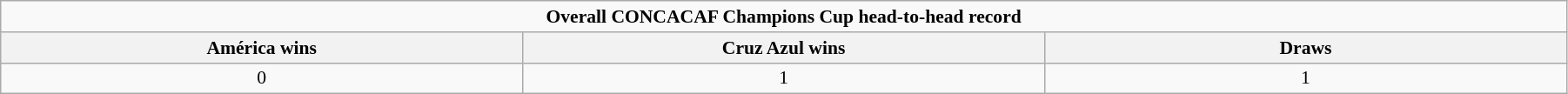<table class="wikitable" style="font-size:90%;width:95%;text-align:center">
<tr>
<td colspan="3"><strong>Overall CONCACAF Champions Cup head-to-head record</strong></td>
</tr>
<tr>
<th width="33%">América wins</th>
<th width="33%">Cruz Azul wins</th>
<th width="33%">Draws</th>
</tr>
<tr>
<td>0</td>
<td>1</td>
<td>1</td>
</tr>
</table>
